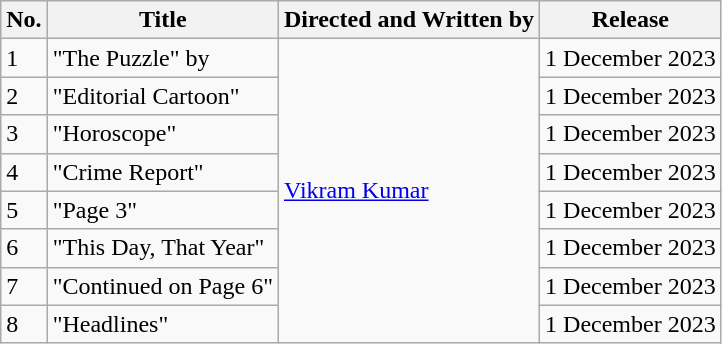<table class="wikitable">
<tr>
<th>No.</th>
<th>Title</th>
<th>Directed and Written by</th>
<th>Release</th>
</tr>
<tr>
<td>1</td>
<td>"The Puzzle" by</td>
<td rowspan="8"><a href='#'>Vikram Kumar</a></td>
<td>1 December 2023</td>
</tr>
<tr>
<td>2</td>
<td>"Editorial Cartoon"</td>
<td>1 December 2023</td>
</tr>
<tr>
<td>3</td>
<td>"Horoscope"</td>
<td>1 December 2023</td>
</tr>
<tr>
<td>4</td>
<td>"Crime Report"</td>
<td>1 December 2023</td>
</tr>
<tr>
<td>5</td>
<td>"Page 3"</td>
<td>1 December 2023</td>
</tr>
<tr>
<td>6</td>
<td>"This Day, That Year"</td>
<td>1 December 2023</td>
</tr>
<tr>
<td>7</td>
<td>"Continued on Page 6"</td>
<td>1 December 2023</td>
</tr>
<tr>
<td>8</td>
<td>"Headlines"</td>
<td>1 December 2023</td>
</tr>
</table>
